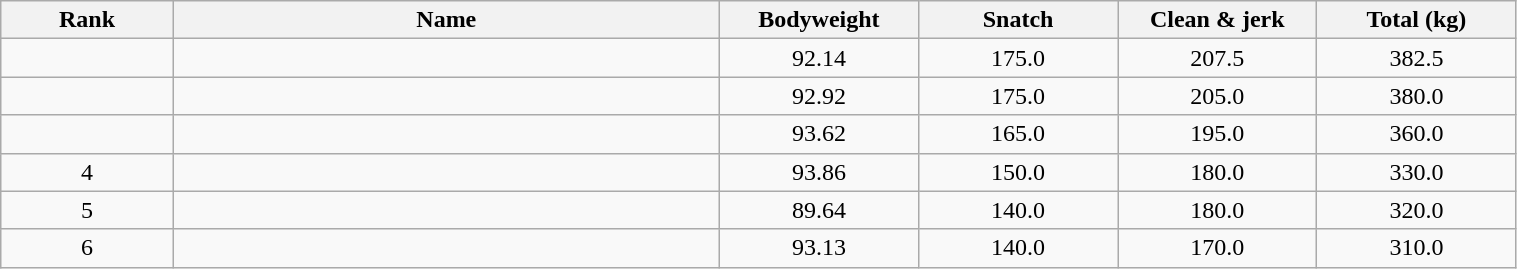<table class="wikitable" style="text-align:center; font-size100%;" width="80%">
<tr>
<th style="width:6em;">Rank</th>
<th style="width:20em;">Name</th>
<th style="width:7em;">Bodyweight</th>
<th style="width:7em;">Snatch</th>
<th style="width:7em;">Clean & jerk</th>
<th style="width:7em;">Total (kg)</th>
</tr>
<tr>
<td></td>
<td align=left></td>
<td>92.14</td>
<td>175.0</td>
<td>207.5</td>
<td>382.5</td>
</tr>
<tr>
<td></td>
<td align=left></td>
<td>92.92</td>
<td>175.0</td>
<td>205.0</td>
<td>380.0</td>
</tr>
<tr>
<td></td>
<td align=left></td>
<td>93.62</td>
<td>165.0</td>
<td>195.0</td>
<td>360.0</td>
</tr>
<tr>
<td>4</td>
<td align=left></td>
<td>93.86</td>
<td>150.0</td>
<td>180.0</td>
<td>330.0</td>
</tr>
<tr>
<td>5</td>
<td align=left></td>
<td>89.64</td>
<td>140.0</td>
<td>180.0</td>
<td>320.0</td>
</tr>
<tr>
<td>6</td>
<td align=left></td>
<td>93.13</td>
<td>140.0</td>
<td>170.0</td>
<td>310.0</td>
</tr>
</table>
